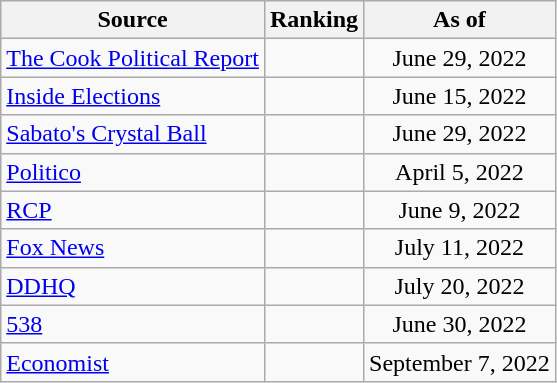<table class="wikitable" style="text-align:center">
<tr>
<th>Source</th>
<th>Ranking</th>
<th>As of</th>
</tr>
<tr>
<td align=left><a href='#'>The Cook Political Report</a></td>
<td></td>
<td>June 29, 2022</td>
</tr>
<tr>
<td align=left><a href='#'>Inside Elections</a></td>
<td></td>
<td>June 15, 2022</td>
</tr>
<tr>
<td align=left><a href='#'>Sabato's Crystal Ball</a></td>
<td></td>
<td>June 29, 2022</td>
</tr>
<tr>
<td align=left><a href='#'>Politico</a></td>
<td></td>
<td>April 5, 2022</td>
</tr>
<tr>
<td align="left"><a href='#'>RCP</a></td>
<td></td>
<td>June 9, 2022</td>
</tr>
<tr>
<td align=left><a href='#'>Fox News</a></td>
<td></td>
<td>July 11, 2022</td>
</tr>
<tr>
<td align="left"><a href='#'>DDHQ</a></td>
<td></td>
<td>July 20, 2022</td>
</tr>
<tr>
<td align="left"><a href='#'>538</a></td>
<td></td>
<td>June 30, 2022</td>
</tr>
<tr>
<td align="left"><a href='#'>Economist</a></td>
<td></td>
<td>September 7, 2022</td>
</tr>
</table>
